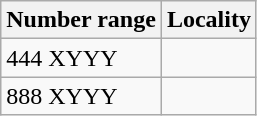<table class="wikitable">
<tr>
<th>Number range</th>
<th>Locality</th>
</tr>
<tr>
<td>444 XYYY</td>
<td></td>
</tr>
<tr>
<td>888 XYYY</td>
<td></td>
</tr>
</table>
